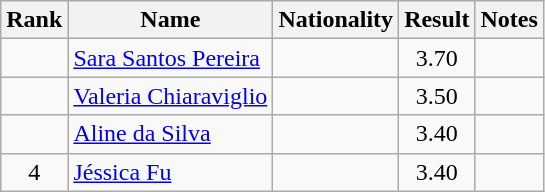<table class="wikitable sortable" style="text-align:center">
<tr>
<th>Rank</th>
<th>Name</th>
<th>Nationality</th>
<th>Result</th>
<th>Notes</th>
</tr>
<tr>
<td align=center></td>
<td align=left><a href='#'>Sara Santos Pereira</a></td>
<td align=left></td>
<td>3.70</td>
<td></td>
</tr>
<tr>
<td align=center></td>
<td align=left><a href='#'>Valeria Chiaraviglio</a></td>
<td align=left></td>
<td>3.50</td>
<td></td>
</tr>
<tr>
<td align=center></td>
<td align=left><a href='#'>Aline da Silva</a></td>
<td align=left></td>
<td>3.40</td>
<td></td>
</tr>
<tr>
<td align=center>4</td>
<td align=left><a href='#'>Jéssica Fu</a></td>
<td align=left></td>
<td>3.40</td>
<td></td>
</tr>
</table>
